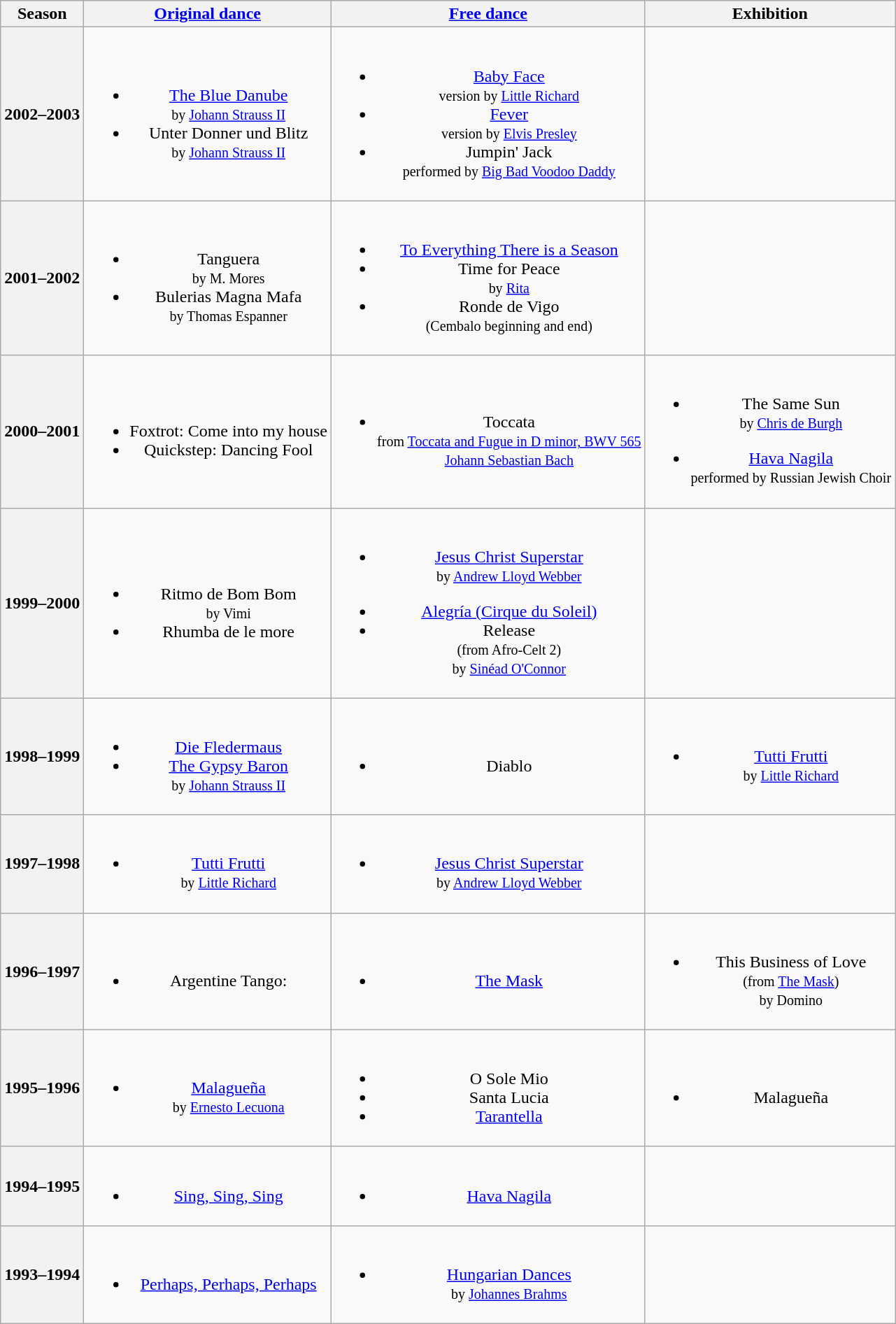<table class="wikitable" style="text-align:center">
<tr>
<th>Season</th>
<th><a href='#'>Original dance</a></th>
<th><a href='#'>Free dance</a></th>
<th>Exhibition</th>
</tr>
<tr>
<th>2002–2003 <br></th>
<td><br><ul><li><a href='#'>The Blue Danube</a> <br><small> by <a href='#'>Johann Strauss II</a> </small></li><li>Unter Donner und Blitz <br><small> by <a href='#'>Johann Strauss II</a> </small></li></ul></td>
<td><br><ul><li><a href='#'>Baby Face</a> <br><small> version by <a href='#'>Little Richard</a> </small></li><li><a href='#'>Fever</a> <br><small> version by <a href='#'>Elvis Presley</a> </small></li><li>Jumpin' Jack <br><small> performed by <a href='#'>Big Bad Voodoo Daddy</a> </small></li></ul></td>
<td></td>
</tr>
<tr>
<th>2001–2002 <br></th>
<td><br><ul><li>Tanguera <br><small> by M. Mores </small></li><li>Bulerias Magna Mafa <br><small> by Thomas Espanner </small></li></ul></td>
<td><br><ul><li><a href='#'>To Everything There is a Season</a></li><li>Time for Peace <br><small> by <a href='#'>Rita</a> </small></li><li>Ronde de Vigo <br><small> (Cembalo beginning and end) </small></li></ul></td>
<td></td>
</tr>
<tr>
<th>2000–2001 <br></th>
<td><br><ul><li>Foxtrot: Come into my house</li><li>Quickstep: Dancing Fool</li></ul></td>
<td><br><ul><li>Toccata <br><small> from <a href='#'>Toccata and Fugue in D minor, BWV 565</a> <br> <a href='#'>Johann Sebastian Bach</a> </small></li></ul></td>
<td><br><ul><li>The Same Sun <br><small> by <a href='#'>Chris de Burgh</a> </small></li></ul><ul><li><a href='#'>Hava Nagila</a> <br><small> performed by Russian Jewish Choir </small></li></ul></td>
</tr>
<tr>
<th>1999–2000 <br></th>
<td><br><ul><li>Ritmo de Bom Bom <br><small> by Vimi </small></li><li>Rhumba de le more</li></ul></td>
<td><br><ul><li><a href='#'>Jesus Christ Superstar</a> <br><small> by <a href='#'>Andrew Lloyd Webber</a> </small></li></ul><ul><li><a href='#'>Alegría (Cirque du Soleil)</a></li><li>Release <br><small> (from Afro-Celt 2) <br> by <a href='#'>Sinéad O'Connor</a> </small></li></ul></td>
<td></td>
</tr>
<tr>
<th>1998–1999 <br></th>
<td><br><ul><li><a href='#'>Die Fledermaus</a></li><li><a href='#'>The Gypsy Baron</a> <br><small> by <a href='#'>Johann Strauss II</a> </small></li></ul></td>
<td><br><ul><li>Diablo</li></ul></td>
<td><br><ul><li><a href='#'>Tutti Frutti</a> <br><small> by <a href='#'>Little Richard</a> </small></li></ul></td>
</tr>
<tr>
<th>1997–1998 <br></th>
<td><br><ul><li><a href='#'>Tutti Frutti</a> <br><small> by <a href='#'>Little Richard</a> </small></li></ul></td>
<td><br><ul><li><a href='#'>Jesus Christ Superstar</a> <br><small> by <a href='#'>Andrew Lloyd Webber</a> </small></li></ul></td>
<td></td>
</tr>
<tr>
<th>1996–1997 <br></th>
<td><br><ul><li>Argentine Tango:</li></ul></td>
<td><br><ul><li><a href='#'>The Mask</a></li></ul></td>
<td><br><ul><li>This Business of Love <br><small> (from <a href='#'>The Mask</a>) <br> by Domino </small></li></ul></td>
</tr>
<tr>
<th>1995–1996 <br></th>
<td><br><ul><li><a href='#'>Malagueña</a> <br><small> by <a href='#'>Ernesto Lecuona</a> </small></li></ul></td>
<td><br><ul><li>O Sole Mio</li><li>Santa Lucia</li><li><a href='#'>Tarantella</a></li></ul></td>
<td><br><ul><li>Malagueña</li></ul></td>
</tr>
<tr>
<th>1994–1995 <br></th>
<td><br><ul><li><a href='#'>Sing, Sing, Sing</a></li></ul></td>
<td><br><ul><li><a href='#'>Hava Nagila</a></li></ul></td>
<td></td>
</tr>
<tr>
<th>1993–1994 <br></th>
<td><br><ul><li><a href='#'>Perhaps, Perhaps, Perhaps</a></li></ul></td>
<td><br><ul><li><a href='#'>Hungarian Dances</a> <br><small> by <a href='#'>Johannes Brahms</a> </small></li></ul></td>
<td></td>
</tr>
</table>
